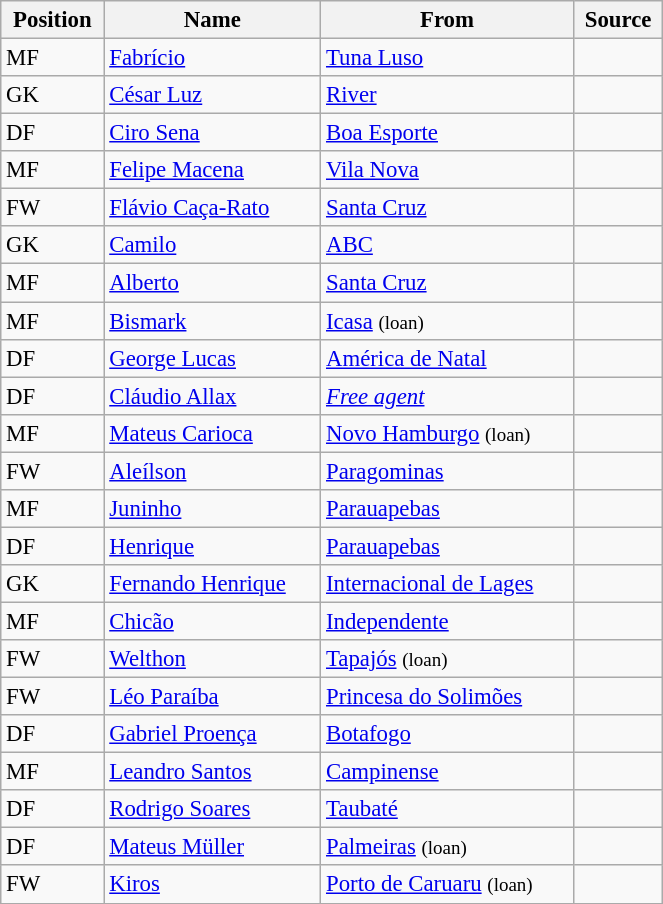<table class="wikitable" style="width:100px; font-size:95%; width:35%">
<tr>
<th style="background:#00000; color:black; text-align:center;">Position</th>
<th style="background:#00000; color:black; text-align:center;">Name</th>
<th style="background:#00000; color:black; text-align:center;">From</th>
<th style="background:#00000; color:black; text-align:center;">Source</th>
</tr>
<tr>
<td>MF</td>
<td><a href='#'>Fabrício</a></td>
<td> <a href='#'>Tuna Luso</a></td>
<td></td>
</tr>
<tr>
<td>GK</td>
<td><a href='#'>César Luz</a></td>
<td> <a href='#'>River</a></td>
<td></td>
</tr>
<tr>
<td>DF</td>
<td><a href='#'>Ciro Sena</a></td>
<td> <a href='#'>Boa Esporte</a></td>
<td></td>
</tr>
<tr>
<td>MF</td>
<td><a href='#'>Felipe Macena</a></td>
<td> <a href='#'>Vila Nova</a></td>
<td></td>
</tr>
<tr>
<td>FW</td>
<td><a href='#'>Flávio Caça-Rato</a></td>
<td> <a href='#'>Santa Cruz</a></td>
<td></td>
</tr>
<tr>
<td>GK</td>
<td><a href='#'>Camilo</a></td>
<td> <a href='#'>ABC</a></td>
<td></td>
</tr>
<tr>
<td>MF</td>
<td><a href='#'>Alberto</a></td>
<td> <a href='#'>Santa Cruz</a></td>
<td></td>
</tr>
<tr>
<td>MF</td>
<td><a href='#'>Bismark</a></td>
<td> <a href='#'>Icasa</a> <small>(loan)</small></td>
<td></td>
</tr>
<tr>
<td>DF</td>
<td><a href='#'>George Lucas</a></td>
<td> <a href='#'>América de Natal</a></td>
<td></td>
</tr>
<tr>
<td>DF</td>
<td><a href='#'>Cláudio Allax</a></td>
<td><em><a href='#'>Free agent</a></em></td>
<td></td>
</tr>
<tr>
<td>MF</td>
<td><a href='#'>Mateus Carioca</a></td>
<td> <a href='#'>Novo Hamburgo</a> <small>(loan)</small></td>
<td></td>
</tr>
<tr>
<td>FW</td>
<td><a href='#'>Aleílson</a></td>
<td> <a href='#'>Paragominas</a></td>
<td></td>
</tr>
<tr>
<td>MF</td>
<td><a href='#'>Juninho</a></td>
<td> <a href='#'>Parauapebas</a></td>
<td></td>
</tr>
<tr>
<td>DF</td>
<td><a href='#'>Henrique</a></td>
<td> <a href='#'>Parauapebas</a></td>
<td></td>
</tr>
<tr>
<td>GK</td>
<td><a href='#'>Fernando Henrique</a></td>
<td> <a href='#'>Internacional de Lages</a></td>
<td></td>
</tr>
<tr>
<td>MF</td>
<td><a href='#'>Chicão</a></td>
<td> <a href='#'>Independente</a></td>
<td></td>
</tr>
<tr>
<td>FW</td>
<td><a href='#'>Welthon</a></td>
<td> <a href='#'>Tapajós</a> <small>(loan)</small></td>
<td></td>
</tr>
<tr>
<td>FW</td>
<td><a href='#'>Léo Paraíba</a></td>
<td> <a href='#'>Princesa do Solimões</a></td>
<td></td>
</tr>
<tr>
<td>DF</td>
<td><a href='#'>Gabriel Proença</a></td>
<td> <a href='#'>Botafogo</a></td>
<td></td>
</tr>
<tr>
<td>MF</td>
<td><a href='#'>Leandro Santos</a></td>
<td> <a href='#'>Campinense</a></td>
<td></td>
</tr>
<tr>
<td>DF</td>
<td><a href='#'>Rodrigo Soares</a></td>
<td> <a href='#'>Taubaté</a></td>
<td></td>
</tr>
<tr>
<td>DF</td>
<td><a href='#'>Mateus Müller</a></td>
<td> <a href='#'>Palmeiras</a> <small>(loan)</small></td>
<td></td>
</tr>
<tr>
<td>FW</td>
<td><a href='#'>Kiros</a></td>
<td> <a href='#'>Porto de Caruaru</a> <small>(loan)</small></td>
<td></td>
</tr>
<tr>
</tr>
</table>
